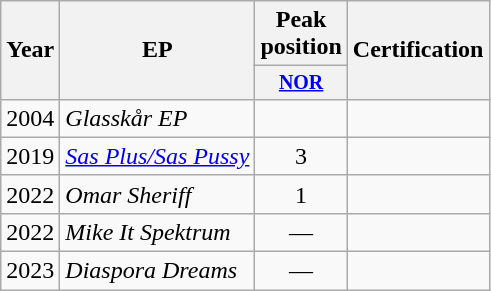<table class="wikitable">
<tr>
<th rowspan="2">Year</th>
<th rowspan="2">EP</th>
<th colspan="1">Peak <br>position</th>
<th rowspan="2">Certification</th>
</tr>
<tr style="font-size:smaller">
<th align="center"><a href='#'>NOR</a><br></th>
</tr>
<tr>
<td>2004</td>
<td><em>Glasskår EP</em></td>
<td></td>
<td></td>
</tr>
<tr>
<td align="center">2019</td>
<td><em><a href='#'>Sas Plus/Sas Pussy</a></em></td>
<td align="center">3<br></td>
<td align="center"></td>
</tr>
<tr>
<td align="center">2022</td>
<td><em>Omar Sheriff</em></td>
<td align="center">1<br></td>
<td align="center"></td>
</tr>
<tr>
<td>2022</td>
<td><em>Mike It Spektrum</em></td>
<td align="center">—</td>
<td></td>
</tr>
<tr>
<td>2023</td>
<td><em>Diaspora Dreams</em></td>
<td align="center">—</td>
<td></td>
</tr>
</table>
